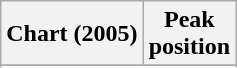<table class="wikitable plainrowheaders" style="text-align:center">
<tr>
<th scope="col">Chart (2005)</th>
<th scope="col">Peak<br>position</th>
</tr>
<tr>
</tr>
<tr>
</tr>
</table>
